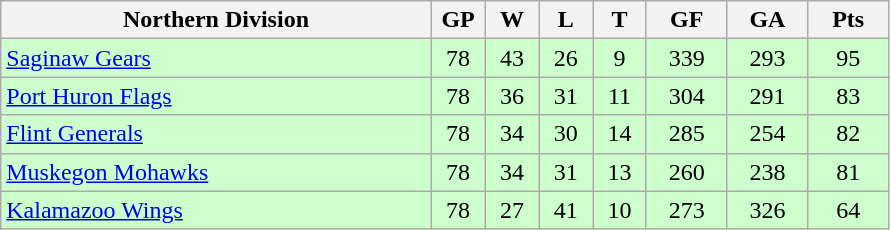<table class="wikitable">
<tr>
<th width="40%">Northern Division</th>
<th width="5%">GP</th>
<th width="5%">W</th>
<th width="5%">L</th>
<th width="5%">T</th>
<th width="7.5%">GF</th>
<th width="7.5%">GA</th>
<th width="7.5%">Pts</th>
</tr>
<tr align="center" bgcolor="#CCFFCC">
<td align="left"><a href='#'>Saginaw Gears</a></td>
<td>78</td>
<td>43</td>
<td>26</td>
<td>9</td>
<td>339</td>
<td>293</td>
<td>95</td>
</tr>
<tr align="center" bgcolor="#CCFFCC">
<td align="left"><a href='#'>Port Huron Flags</a></td>
<td>78</td>
<td>36</td>
<td>31</td>
<td>11</td>
<td>304</td>
<td>291</td>
<td>83</td>
</tr>
<tr align="center" bgcolor="#CCFFCC">
<td align="left"><a href='#'>Flint Generals</a></td>
<td>78</td>
<td>34</td>
<td>30</td>
<td>14</td>
<td>285</td>
<td>254</td>
<td>82</td>
</tr>
<tr align="center" bgcolor="#CCFFCC">
<td align="left"><a href='#'>Muskegon Mohawks</a></td>
<td>78</td>
<td>34</td>
<td>31</td>
<td>13</td>
<td>260</td>
<td>238</td>
<td>81</td>
</tr>
<tr align="center" bgcolor="#CCFFCC">
<td align="left"><a href='#'>Kalamazoo Wings</a></td>
<td>78</td>
<td>27</td>
<td>41</td>
<td>10</td>
<td>273</td>
<td>326</td>
<td>64</td>
</tr>
</table>
